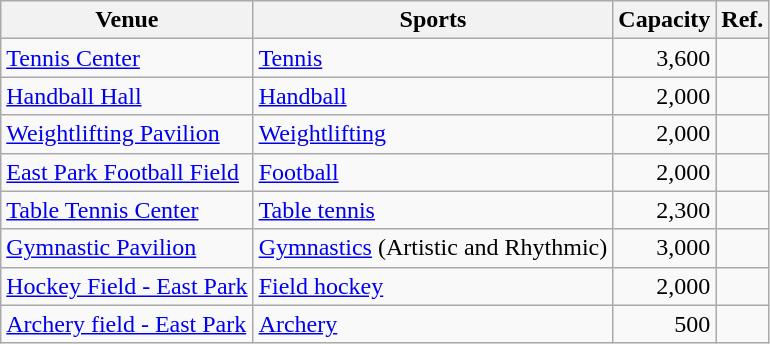<table class="wikitable sortable">
<tr>
<th>Venue</th>
<th class="unsortable">Sports</th>
<th>Capacity</th>
<th class="unsortable">Ref.</th>
</tr>
<tr>
<td><a href='#'>Tennis Center</a></td>
<td><a href='#'>Tennis</a></td>
<td align="right">3,600</td>
<td align=center></td>
</tr>
<tr>
<td><a href='#'>Handball Hall</a></td>
<td><a href='#'>Handball</a></td>
<td align="right">2,000</td>
<td align=center></td>
</tr>
<tr>
<td><a href='#'>Weightlifting Pavilion</a></td>
<td><a href='#'>Weightlifting</a></td>
<td align="right">2,000</td>
<td align=center></td>
</tr>
<tr>
<td><a href='#'>East Park Football Field</a></td>
<td><a href='#'>Football</a></td>
<td align="right">2,000</td>
<td align=center></td>
</tr>
<tr>
<td><a href='#'>Table Tennis Center</a></td>
<td><a href='#'>Table tennis</a></td>
<td align="right">2,300</td>
<td align=center></td>
</tr>
<tr>
<td><a href='#'>Gymnastic Pavilion</a></td>
<td><a href='#'>Gymnastics</a> (Artistic and Rhythmic)</td>
<td align="right">3,000</td>
<td align=center></td>
</tr>
<tr>
<td><a href='#'>Hockey Field - East Park</a></td>
<td><a href='#'>Field hockey</a></td>
<td align="right">2,000</td>
<td align=center></td>
</tr>
<tr>
<td><a href='#'>Archery field - East Park</a></td>
<td><a href='#'>Archery</a></td>
<td align="right">500</td>
<td align=center></td>
</tr>
</table>
